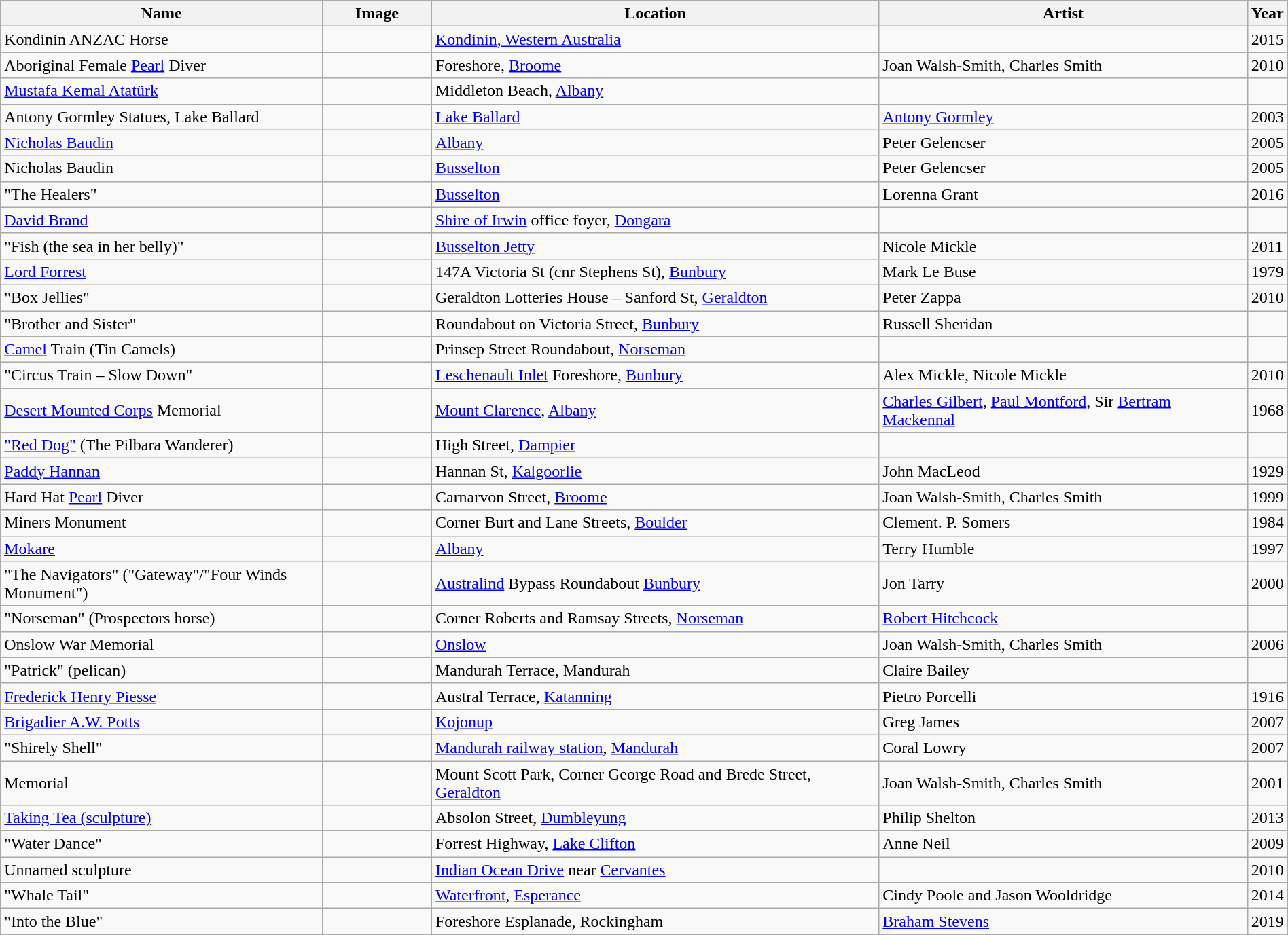<table class="wikitable" style="width:100%;">
<tr style="background:#def; text-align:center;">
<th style="width:25%;">Name</th>
<th style="width:100px;">Image</th>
<th>Location</th>
<th>Artist</th>
<th>Year</th>
</tr>
<tr>
<td>Kondinin ANZAC Horse</td>
<td></td>
<td><a href='#'>Kondinin, Western Australia</a></td>
<td></td>
<td>2015</td>
</tr>
<tr>
<td>Aboriginal Female <a href='#'>Pearl</a> Diver</td>
<td></td>
<td>Foreshore, <a href='#'>Broome</a></td>
<td>Joan Walsh-Smith, Charles Smith</td>
<td>2010</td>
</tr>
<tr>
<td><a href='#'>Mustafa Kemal Atatürk</a></td>
<td></td>
<td>Middleton Beach, <a href='#'>Albany</a></td>
<td></td>
<td></td>
</tr>
<tr>
<td>Antony Gormley Statues, Lake Ballard</td>
<td></td>
<td><a href='#'>Lake Ballard</a></td>
<td><a href='#'>Antony Gormley</a></td>
<td>2003</td>
</tr>
<tr>
<td><a href='#'>Nicholas Baudin</a></td>
<td></td>
<td><a href='#'>Albany</a></td>
<td>Peter Gelencser</td>
<td>2005</td>
</tr>
<tr>
<td>Nicholas Baudin</td>
<td></td>
<td><a href='#'>Busselton</a><br></td>
<td>Peter Gelencser</td>
<td>2005</td>
</tr>
<tr>
<td>"The Healers"</td>
<td></td>
<td><a href='#'>Busselton</a></td>
<td>Lorenna Grant</td>
<td>2016</td>
</tr>
<tr>
<td><a href='#'>David Brand</a></td>
<td></td>
<td><a href='#'>Shire of Irwin</a> office foyer, <a href='#'>Dongara</a></td>
<td></td>
<td></td>
</tr>
<tr>
<td>"Fish (the sea in her belly)"</td>
<td></td>
<td><a href='#'>Busselton Jetty</a></td>
<td>Nicole Mickle</td>
<td>2011</td>
</tr>
<tr>
<td><a href='#'>Lord Forrest</a></td>
<td></td>
<td>147A Victoria St (cnr Stephens St), <a href='#'>Bunbury</a><br></td>
<td>Mark Le Buse</td>
<td>1979</td>
</tr>
<tr>
<td>"Box Jellies"</td>
<td></td>
<td>Geraldton Lotteries House – Sanford St, <a href='#'>Geraldton</a></td>
<td>Peter Zappa</td>
<td>2010</td>
</tr>
<tr>
<td>"Brother and Sister"</td>
<td></td>
<td>Roundabout on Victoria Street, <a href='#'>Bunbury</a></td>
<td>Russell Sheridan</td>
<td></td>
</tr>
<tr>
<td><a href='#'>Camel</a> Train (Tin Camels)</td>
<td></td>
<td>Prinsep Street Roundabout, <a href='#'>Norseman</a></td>
<td></td>
<td></td>
</tr>
<tr>
<td>"Circus Train – Slow Down"</td>
<td></td>
<td><a href='#'>Leschenault Inlet</a> Foreshore, <a href='#'>Bunbury</a></td>
<td>Alex Mickle, Nicole Mickle</td>
<td>2010</td>
</tr>
<tr>
<td><a href='#'>Desert Mounted Corps</a> Memorial</td>
<td></td>
<td><a href='#'>Mount Clarence</a>, <a href='#'>Albany</a></td>
<td><a href='#'>Charles Gilbert</a>, <a href='#'>Paul Montford</a>, Sir <a href='#'>Bertram Mackennal</a></td>
<td>1968</td>
</tr>
<tr>
<td><a href='#'>"Red Dog"</a> (The Pilbara Wanderer)</td>
<td></td>
<td>High Street, <a href='#'>Dampier</a></td>
<td></td>
<td></td>
</tr>
<tr>
<td><a href='#'>Paddy Hannan</a></td>
<td></td>
<td>Hannan St, <a href='#'>Kalgoorlie</a></td>
<td>John MacLeod</td>
<td>1929</td>
</tr>
<tr>
<td>Hard Hat <a href='#'>Pearl</a> Diver</td>
<td></td>
<td>Carnarvon Street, <a href='#'>Broome</a></td>
<td>Joan Walsh-Smith, Charles Smith</td>
<td>1999</td>
</tr>
<tr>
<td>Miners Monument</td>
<td></td>
<td>Corner Burt and Lane Streets, <a href='#'>Boulder</a></td>
<td>Clement. P. Somers</td>
<td>1984</td>
</tr>
<tr>
<td><a href='#'>Mokare</a></td>
<td></td>
<td><a href='#'>Albany</a></td>
<td>Terry Humble</td>
<td>1997</td>
</tr>
<tr>
<td>"The Navigators" ("Gateway"/"Four Winds Monument")</td>
<td></td>
<td><a href='#'>Australind</a> Bypass Roundabout <a href='#'>Bunbury</a></td>
<td>Jon Tarry</td>
<td>2000</td>
</tr>
<tr>
<td>"Norseman" (Prospectors horse)</td>
<td></td>
<td>Corner Roberts and Ramsay Streets, <a href='#'>Norseman</a></td>
<td><a href='#'>Robert Hitchcock</a></td>
<td></td>
</tr>
<tr>
<td>Onslow War Memorial</td>
<td></td>
<td><a href='#'>Onslow</a></td>
<td>Joan Walsh-Smith, Charles Smith</td>
<td>2006</td>
</tr>
<tr>
<td>"Patrick" (pelican)</td>
<td></td>
<td>Mandurah Terrace, Mandurah</td>
<td>Claire Bailey</td>
<td></td>
</tr>
<tr>
<td><a href='#'>Frederick Henry Piesse</a></td>
<td></td>
<td>Austral Terrace, <a href='#'>Katanning</a></td>
<td>Pietro Porcelli</td>
<td>1916</td>
</tr>
<tr>
<td><a href='#'>Brigadier A.W. Potts</a></td>
<td></td>
<td><a href='#'>Kojonup</a></td>
<td>Greg James</td>
<td>2007</td>
</tr>
<tr>
<td>"Shirely Shell"</td>
<td></td>
<td><a href='#'>Mandurah railway station</a>, <a href='#'>Mandurah</a><br></td>
<td>Coral Lowry</td>
<td>2007</td>
</tr>
<tr>
<td> Memorial</td>
<td></td>
<td>Mount Scott Park, Corner George Road and Brede Street, <a href='#'>Geraldton</a></td>
<td>Joan Walsh-Smith, Charles Smith</td>
<td>2001</td>
</tr>
<tr>
<td><a href='#'>Taking Tea (sculpture)</a></td>
<td></td>
<td>Absolon Street, <a href='#'>Dumbleyung</a></td>
<td>Philip Shelton</td>
<td>2013</td>
</tr>
<tr>
<td>"Water Dance"</td>
<td></td>
<td>Forrest Highway, <a href='#'>Lake Clifton</a><br></td>
<td>Anne Neil</td>
<td>2009</td>
</tr>
<tr>
<td>Unnamed sculpture</td>
<td></td>
<td><a href='#'>Indian Ocean Drive</a> near <a href='#'>Cervantes</a></td>
<td></td>
<td>2010</td>
</tr>
<tr>
<td>"Whale Tail"</td>
<td></td>
<td><a href='#'>Waterfront</a>, <a href='#'>Esperance</a></td>
<td>Cindy Poole and Jason Wooldridge</td>
<td>2014</td>
</tr>
<tr>
<td>"Into the Blue"</td>
<td></td>
<td>Foreshore Esplanade, Rockingham</td>
<td><a href='#'>Braham Stevens</a></td>
<td>2019</td>
</tr>
</table>
